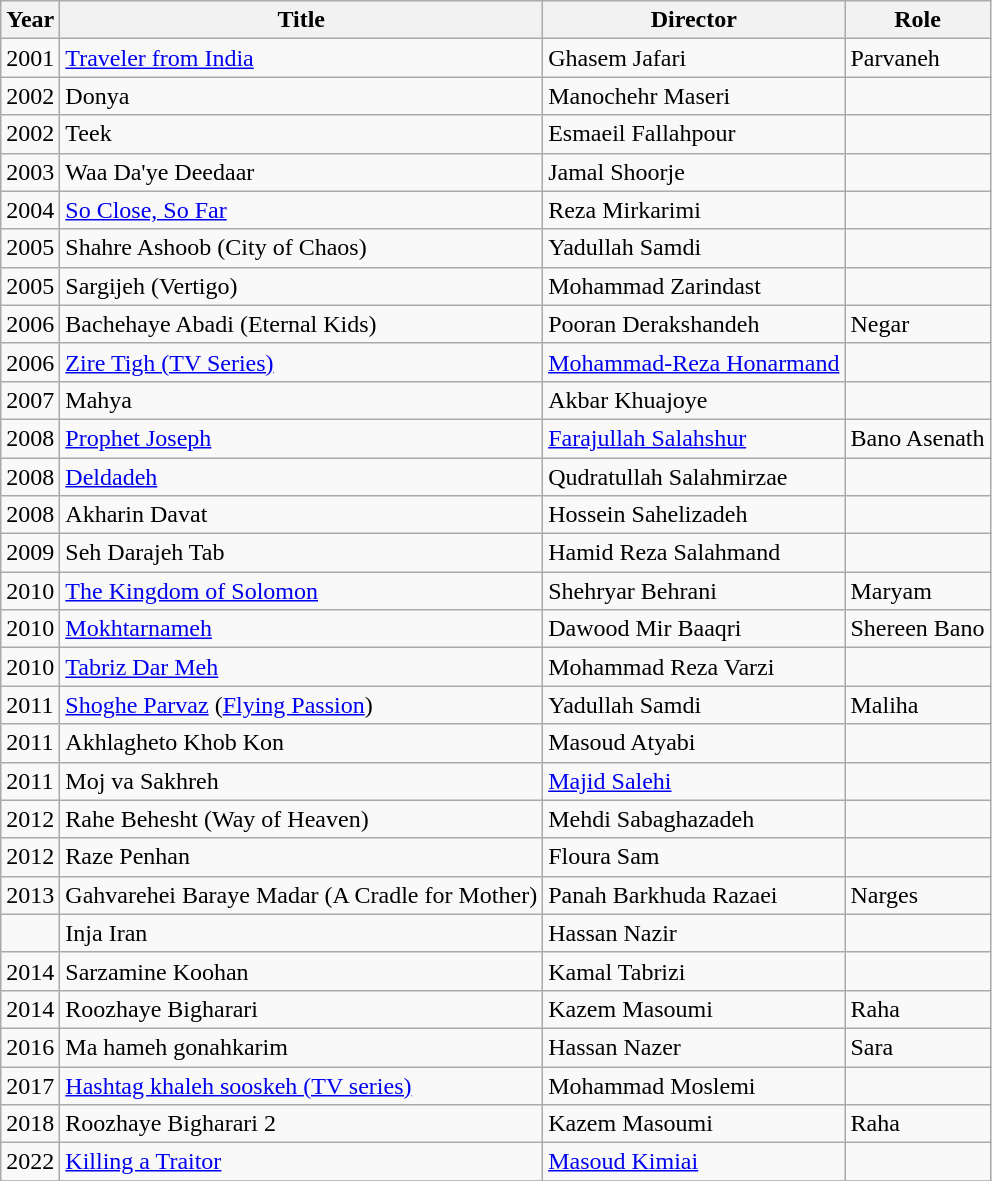<table class="wikitable sortable">
<tr>
<th>Year</th>
<th>Title</th>
<th>Director</th>
<th>Role</th>
</tr>
<tr>
<td>2001</td>
<td><a href='#'>Traveler from India</a></td>
<td>Ghasem Jafari</td>
<td>Parvaneh</td>
</tr>
<tr>
<td>2002</td>
<td>Donya </td>
<td>Manochehr Maseri</td>
<td></td>
</tr>
<tr>
<td>2002</td>
<td>Teek</td>
<td>Esmaeil Fallahpour</td>
<td></td>
</tr>
<tr>
<td>2003</td>
<td>Waa Da'ye Deedaar</td>
<td>Jamal Shoorje</td>
<td></td>
</tr>
<tr>
<td>2004</td>
<td><a href='#'>So Close, So Far</a></td>
<td>Reza Mirkarimi</td>
<td></td>
</tr>
<tr>
<td>2005</td>
<td>Shahre Ashoob (City of Chaos) </td>
<td>Yadullah Samdi</td>
<td></td>
</tr>
<tr>
<td>2005</td>
<td>Sargijeh (Vertigo) </td>
<td>Mohammad Zarindast</td>
<td></td>
</tr>
<tr>
<td>2006</td>
<td>Bachehaye Abadi (Eternal Kids) </td>
<td>Pooran Derakshandeh</td>
<td>Negar</td>
</tr>
<tr>
<td>2006</td>
<td><a href='#'>Zire Tigh (TV Series)</a></td>
<td><a href='#'>Mohammad-Reza Honarmand</a></td>
<td></td>
</tr>
<tr>
<td>2007</td>
<td>Mahya </td>
<td>Akbar Khuajoye</td>
<td></td>
</tr>
<tr>
<td>2008</td>
<td><a href='#'>Prophet Joseph</a></td>
<td><a href='#'>Farajullah Salahshur</a></td>
<td>Bano Asenath</td>
</tr>
<tr>
<td>2008</td>
<td><a href='#'>Deldadeh</a></td>
<td>Qudratullah Salahmirzae</td>
<td></td>
</tr>
<tr>
<td>2008</td>
<td>Akharin Davat </td>
<td>Hossein Sahelizadeh</td>
<td></td>
</tr>
<tr>
<td>2009</td>
<td>Seh Darajeh Tab </td>
<td>Hamid Reza Salahmand</td>
<td></td>
</tr>
<tr>
<td>2010</td>
<td><a href='#'>The Kingdom of Solomon</a></td>
<td>Shehryar Behrani</td>
<td>Maryam</td>
</tr>
<tr>
<td>2010</td>
<td><a href='#'>Mokhtarnameh</a></td>
<td>Dawood Mir Baaqri</td>
<td>Shereen Bano</td>
</tr>
<tr>
<td>2010</td>
<td><a href='#'>Tabriz Dar Meh</a></td>
<td>Mohammad Reza Varzi</td>
<td></td>
</tr>
<tr>
<td>2011</td>
<td><a href='#'>Shoghe Parvaz</a> (<a href='#'>Flying Passion</a>) </td>
<td>Yadullah Samdi</td>
<td>Maliha</td>
</tr>
<tr>
<td>2011</td>
<td>Akhlagheto Khob Kon </td>
<td>Masoud Atyabi</td>
<td></td>
</tr>
<tr>
<td>2011</td>
<td>Moj va Sakhreh</td>
<td><a href='#'>Majid Salehi</a></td>
<td></td>
</tr>
<tr>
<td>2012</td>
<td>Rahe Behesht (Way of Heaven) </td>
<td>Mehdi Sabaghazadeh</td>
<td></td>
</tr>
<tr>
<td>2012</td>
<td>Raze Penhan</td>
<td>Floura Sam</td>
<td></td>
</tr>
<tr>
<td>2013</td>
<td>Gahvarehei Baraye Madar (A Cradle for Mother) </td>
<td>Panah Barkhuda Razaei</td>
<td>Narges</td>
</tr>
<tr>
<td></td>
<td>Inja Iran</td>
<td>Hassan Nazir</td>
<td></td>
</tr>
<tr>
<td>2014</td>
<td>Sarzamine Koohan</td>
<td>Kamal Tabrizi</td>
<td></td>
</tr>
<tr>
<td>2014</td>
<td>Roozhaye Bigharari</td>
<td>Kazem Masoumi</td>
<td>Raha</td>
</tr>
<tr>
<td>2016</td>
<td>Ma hameh gonahkarim</td>
<td>Hassan Nazer</td>
<td>Sara</td>
</tr>
<tr>
<td>2017</td>
<td><a href='#'>Hashtag khaleh sooskeh (TV series)</a></td>
<td>Mohammad Moslemi</td>
<td></td>
</tr>
<tr>
<td>2018</td>
<td>Roozhaye Bigharari 2</td>
<td>Kazem Masoumi</td>
<td>Raha</td>
</tr>
<tr>
<td>2022</td>
<td><a href='#'>Killing a Traitor</a></td>
<td><a href='#'>Masoud Kimiai</a></td>
<td></td>
</tr>
<tr>
</tr>
</table>
